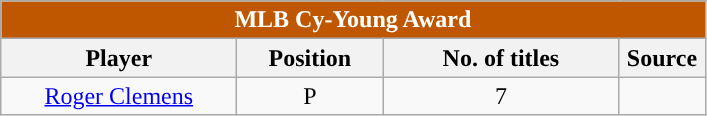<table class="wikitable" style="text-align:center">
<tr>
<td colspan="5" style= "background: #BF5700; color:white"><strong>MLB Cy-Young Award</strong></td>
</tr>
<tr>
<th style="width:150px; ">Player</th>
<th style="width:90px; ">Position</th>
<th style="width:150px; ">No. of titles</th>
<th style="width:50px; ">Source</th>
</tr>
<tr>
<td><a href='#'>Roger Clemens</a></td>
<td>P</td>
<td>7</td>
<td></td>
</tr>
</table>
